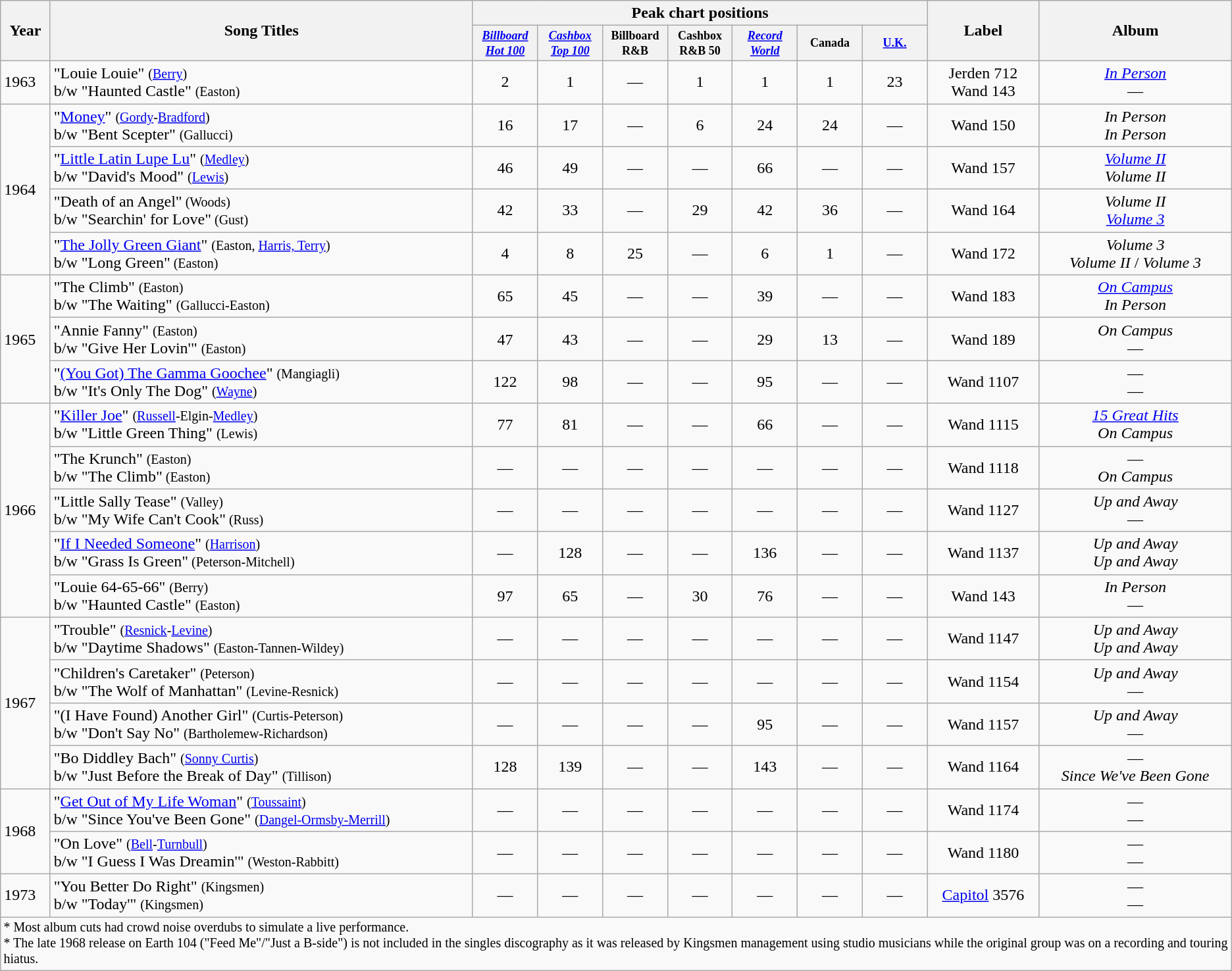<table class="wikitable plainrowheaders">
<tr>
<th rowspan="2">Year</th>
<th rowspan="2">Song Titles</th>
<th colspan="7">Peak chart positions</th>
<th rowspan="2">Label</th>
<th rowspan="2">Album</th>
</tr>
<tr>
<th style="width:5em;font-size:75%"><em><a href='#'>Billboard Hot 100</a></em> </th>
<th style="width:5em;font-size:75%"><em><a href='#'>Cashbox Top 100</a></em> </th>
<th style="width:5em;font-size:75%">Billboard R&B </th>
<th style="width:5em;font-size:75%">Cashbox R&B 50 </th>
<th style="width:5em;font-size:75%"><em><a href='#'>Record World</a></em></th>
<th style="width:5em;font-size:75%">Canada </th>
<th style="width:5em;font-size:75%"><a href='#'>U.K.</a></th>
</tr>
<tr>
<td>1963</td>
<td>"Louie Louie" <small>(<a href='#'>Berry</a>)</small><br>b/w "Haunted Castle" <small>(Easton)</small></td>
<td align="center">2 </td>
<td align="center">1</td>
<td align="center">— </td>
<td align="center">1</td>
<td align="center">1</td>
<td align="center">1</td>
<td align="center">23</td>
<td align="center">Jerden 712 <br>Wand 143 </td>
<td align="center"><em><a href='#'>In Person</a></em> <br>— </td>
</tr>
<tr>
<td rowspan="4">1964</td>
<td>"<a href='#'>Money</a>" <small>(<a href='#'>Gordy</a>-<a href='#'>Bradford</a>)</small><br>b/w "Bent Scepter" <small>(Gallucci)</small></td>
<td align="center">16</td>
<td align="center">17</td>
<td align="center">— </td>
<td align="center">6</td>
<td align="center">24</td>
<td align="center">24</td>
<td align="center">—</td>
<td align="center">Wand 150</td>
<td align="center"><em>In Person</em> <br><em>In Person</em> </td>
</tr>
<tr>
<td>"<a href='#'>Little Latin Lupe Lu</a>" <small>(<a href='#'>Medley</a>)</small><br>b/w "David's Mood" <small>(<a href='#'>Lewis</a>)</small></td>
<td align="center">46</td>
<td align="center">49</td>
<td align="center">— </td>
<td align="center">—</td>
<td align="center">66</td>
<td align="center">—</td>
<td align="center">—</td>
<td align="center">Wand 157</td>
<td align="center"><em><a href='#'>Volume II</a></em> <br><em>Volume II</em> </td>
</tr>
<tr>
<td>"Death of an Angel"<small> (Woods)</small><br>b/w "Searchin' for Love"<small> (Gust)</small></td>
<td align="center">42</td>
<td align="center">33</td>
<td align="center">— </td>
<td align="center">29</td>
<td align="center">42</td>
<td align="center">36</td>
<td align="center">—</td>
<td align="center">Wand 164</td>
<td align="center"><em>Volume II</em><br><em><a href='#'>Volume 3</a></em></td>
</tr>
<tr>
<td>"<a href='#'>The Jolly Green Giant</a>" <small>(Easton, <a href='#'>Harris, Terry</a>)</small><br>b/w "Long Green"<small> (Easton)</small></td>
<td align="center">4</td>
<td align="center">8</td>
<td align="center">25</td>
<td align="center">—</td>
<td align="center">6</td>
<td align="center">1 </td>
<td align="center">—</td>
<td align="center">Wand 172</td>
<td align="center"><em>Volume 3</em><br><em>Volume II</em> / <em>Volume 3</em>  </td>
</tr>
<tr>
<td rowspan="3">1965</td>
<td>"The Climb" <small>(Easton)</small><br>b/w "The Waiting" <small>(Gallucci-Easton)</small></td>
<td align="center">65</td>
<td align="center">45</td>
<td align="center">—</td>
<td align="center">—</td>
<td align="center">39</td>
<td align="center">—</td>
<td align="center">—</td>
<td align="center">Wand 183</td>
<td align="center"><em><a href='#'>On Campus</a></em><br><em>In Person</em> </td>
</tr>
<tr>
<td>"Annie Fanny" <small>(Easton)</small><br>b/w "Give Her Lovin'" <small>(Easton)</small></td>
<td align="center">47</td>
<td align="center">43</td>
<td align="center">—</td>
<td align="center">—</td>
<td align="center">29</td>
<td align="center">13</td>
<td align="center">—</td>
<td align="center">Wand 189</td>
<td align="center"><em>On Campus</em><br>— </td>
</tr>
<tr>
<td>"<a href='#'>(You Got) The Gamma Goochee</a>" <small>(Mangiagli)</small><br> b/w "It's Only The Dog" <small>(<a href='#'>Wayne</a>)</small></td>
<td align="center">122</td>
<td align="center">98</td>
<td align="center">—</td>
<td align="center">—</td>
<td align="center">95</td>
<td align="center">—</td>
<td align="center">—</td>
<td align="center">Wand 1107</td>
<td align="center">— <br>— </td>
</tr>
<tr>
<td rowspan="5">1966</td>
<td>"<a href='#'>Killer Joe</a>" <small>(<a href='#'>Russell</a>-Elgin-<a href='#'>Medley</a>)</small><br>b/w "Little Green Thing" <small>(Lewis)</small></td>
<td align="center">77</td>
<td align="center">81</td>
<td align="center">—</td>
<td align="center">—</td>
<td align="center">66</td>
<td align="center">—</td>
<td align="center">—</td>
<td align="center">Wand 1115</td>
<td align="center"><em><a href='#'>15 Great Hits</a></em> <br><em>On Campus</em></td>
</tr>
<tr>
<td>"The Krunch"  <small>(Easton)</small><br>b/w "The Climb"<small> (Easton)</small></td>
<td align="center">— </td>
<td align="center">— </td>
<td align="center">—</td>
<td align="center">—</td>
<td align="center">— </td>
<td align="center">—</td>
<td align="center">—</td>
<td align="center">Wand 1118 </td>
<td align="center">— <br><em>On Campus</em></td>
</tr>
<tr>
<td>"Little Sally Tease" <small>(Valley)</small><br>b/w "My Wife Can't Cook"<small> (Russ)</small></td>
<td align="center">— </td>
<td align="center">— </td>
<td align="center">—</td>
<td align="center">—</td>
<td align="center">— </td>
<td align="center">—</td>
<td align="center">—</td>
<td align="center">Wand 1127</td>
<td align="center"><em>Up and Away</em><br>— </td>
</tr>
<tr>
<td>"<a href='#'>If I Needed Someone</a>"  <small>(<a href='#'>Harrison</a>)</small><br>b/w "Grass Is Green"<small> (Peterson-Mitchell)</small></td>
<td align="center">— </td>
<td align="center">128</td>
<td align="center">—</td>
<td align="center">—</td>
<td align="center">136</td>
<td align="center">—</td>
<td align="center">—</td>
<td align="center">Wand 1137</td>
<td align="center"><em>Up and Away</em><br><em>Up and Away</em></td>
</tr>
<tr>
<td>"Louie 64-65-66" <small>(Berry)</small><br>b/w "Haunted Castle" <small>(Easton)</small></td>
<td align="center">97</td>
<td align="center">65</td>
<td align="center">—</td>
<td align="center">30</td>
<td align="center">76</td>
<td align="center">—</td>
<td align="center">—</td>
<td align="center">Wand 143 </td>
<td align="center"><em>In Person</em><br>— </td>
</tr>
<tr>
<td rowspan="4">1967</td>
<td>"Trouble" <small>(<a href='#'>Resnick</a>-<a href='#'>Levine</a>)</small><br>b/w "Daytime Shadows" <small>(Easton-Tannen-Wildey)</small></td>
<td align="center">— </td>
<td align="center">— </td>
<td align="center">—</td>
<td align="center">—</td>
<td align="center">— </td>
<td align="center">—</td>
<td align="center">—</td>
<td align="center">Wand 1147</td>
<td align="center"><em>Up and Away</em><br><em>Up and Away</em></td>
</tr>
<tr>
<td>"Children's Caretaker" <small>(Peterson)</small><br>b/w "The Wolf of Manhattan" <small>(Levine-Resnick)</small></td>
<td align="center">— </td>
<td align="center">— </td>
<td align="center">—</td>
<td align="center">—</td>
<td align="center">—</td>
<td align="center">—</td>
<td align="center">—</td>
<td align="center">Wand 1154</td>
<td align="center"><em>Up and Away</em><br>— </td>
</tr>
<tr>
<td>"(I Have Found) Another Girl" <small>(Curtis-Peterson)</small><br>b/w "Don't Say No" <small>(Bartholemew-Richardson)</small></td>
<td align="center">— </td>
<td align="center">— </td>
<td align="center">—</td>
<td align="center">—</td>
<td align="center">95</td>
<td align="center">—</td>
<td align="center">—</td>
<td align="center">Wand 1157</td>
<td align="center"><em>Up and Away</em><br>— </td>
</tr>
<tr>
<td>"Bo Diddley Bach" <small>(<a href='#'>Sonny Curtis</a>)</small><br>b/w "Just Before the Break of Day" <small>(Tillison)</small></td>
<td align="center">128</td>
<td align="center">139</td>
<td align="center">—</td>
<td align="center">—</td>
<td align="center">143</td>
<td align="center">—</td>
<td align="center">—</td>
<td align="center">Wand 1164</td>
<td align="center">—<br><em>Since We've Been Gone</em></td>
</tr>
<tr>
<td rowspan="2">1968</td>
<td>"<a href='#'>Get Out of My Life Woman</a>" <small>(<a href='#'>Toussaint</a>)</small><br>b/w "Since You've Been Gone" <small>(<a href='#'>Dangel-Ormsby-Merrill</a>)</small></td>
<td align="center">—</td>
<td align="center">—</td>
<td align="center">—</td>
<td align="center">—</td>
<td align="center">—</td>
<td align="center">—</td>
<td align="center">—</td>
<td align="center">Wand 1174</td>
<td align="center">— <br>— </td>
</tr>
<tr>
<td>"On Love" <small>(<a href='#'>Bell</a>-<a href='#'>Turnbull</a>)</small><br>b/w "I Guess I Was Dreamin'" <small>(Weston-Rabbitt)</small></td>
<td align="center">—</td>
<td align="center">— </td>
<td align="center">—</td>
<td align="center">—</td>
<td align="center">—</td>
<td align="center">—</td>
<td align="center">—</td>
<td align="center">Wand 1180</td>
<td align="center">—<br>—</td>
</tr>
<tr>
<td>1973</td>
<td>"You Better Do Right" <small>(Kingsmen)</small><br>b/w "Today'" <small>(Kingsmen)</small></td>
<td align="center">— </td>
<td align="center">— </td>
<td align="center">—</td>
<td align="center">—</td>
<td align="center">— </td>
<td align="center">—</td>
<td align="center">—</td>
<td align="center"><a href='#'>Capitol</a> 3576</td>
<td align="center">—<br>—</td>
</tr>
<tr>
<td align="left" colspan="21" style="font-size: 10pt">* Most album cuts had crowd noise overdubs to simulate a live performance.<br>* The late 1968 release on Earth 104 ("Feed Me"/"Just a B-side") is not included in the singles discography as it was released by Kingsmen management using studio musicians while the original group was on a recording and touring hiatus.</td>
</tr>
</table>
